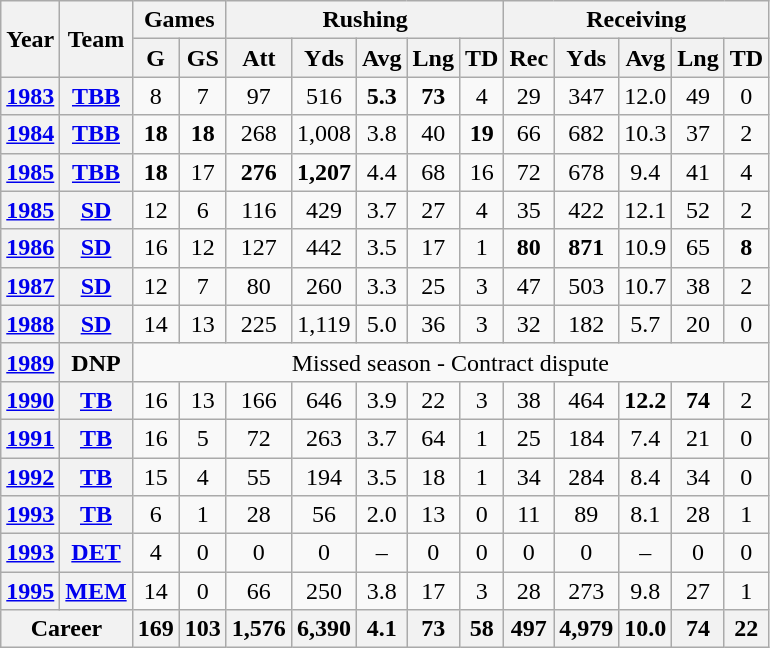<table class=wikitable style="text-align:center">
<tr>
<th rowspan="2">Year</th>
<th rowspan="2">Team</th>
<th colspan="2">Games</th>
<th colspan="5">Rushing</th>
<th colspan="5">Receiving</th>
</tr>
<tr>
<th>G</th>
<th>GS</th>
<th>Att</th>
<th>Yds</th>
<th>Avg</th>
<th>Lng</th>
<th>TD</th>
<th>Rec</th>
<th>Yds</th>
<th>Avg</th>
<th>Lng</th>
<th>TD</th>
</tr>
<tr>
<th><a href='#'>1983</a></th>
<th><a href='#'>TBB</a></th>
<td>8</td>
<td>7</td>
<td>97</td>
<td>516</td>
<td><strong>5.3</strong></td>
<td><strong>73</strong></td>
<td>4</td>
<td>29</td>
<td>347</td>
<td>12.0</td>
<td>49</td>
<td>0</td>
</tr>
<tr>
<th><a href='#'>1984</a></th>
<th><a href='#'>TBB</a></th>
<td><strong>18</strong></td>
<td><strong>18</strong></td>
<td>268</td>
<td>1,008</td>
<td>3.8</td>
<td>40</td>
<td><strong>19</strong></td>
<td>66</td>
<td>682</td>
<td>10.3</td>
<td>37</td>
<td>2</td>
</tr>
<tr>
<th><a href='#'>1985</a></th>
<th><a href='#'>TBB</a></th>
<td><strong>18</strong></td>
<td>17</td>
<td><strong>276</strong></td>
<td><strong>1,207</strong></td>
<td>4.4</td>
<td>68</td>
<td>16</td>
<td>72</td>
<td>678</td>
<td>9.4</td>
<td>41</td>
<td>4</td>
</tr>
<tr>
<th><a href='#'>1985</a></th>
<th><a href='#'>SD</a></th>
<td>12</td>
<td>6</td>
<td>116</td>
<td>429</td>
<td>3.7</td>
<td>27</td>
<td>4</td>
<td>35</td>
<td>422</td>
<td>12.1</td>
<td>52</td>
<td>2</td>
</tr>
<tr>
<th><a href='#'>1986</a></th>
<th><a href='#'>SD</a></th>
<td>16</td>
<td>12</td>
<td>127</td>
<td>442</td>
<td>3.5</td>
<td>17</td>
<td>1</td>
<td><strong>80</strong></td>
<td><strong>871</strong></td>
<td>10.9</td>
<td>65</td>
<td><strong>8</strong></td>
</tr>
<tr>
<th><a href='#'>1987</a></th>
<th><a href='#'>SD</a></th>
<td>12</td>
<td>7</td>
<td>80</td>
<td>260</td>
<td>3.3</td>
<td>25</td>
<td>3</td>
<td>47</td>
<td>503</td>
<td>10.7</td>
<td>38</td>
<td>2</td>
</tr>
<tr>
<th><a href='#'>1988</a></th>
<th><a href='#'>SD</a></th>
<td>14</td>
<td>13</td>
<td>225</td>
<td>1,119</td>
<td>5.0</td>
<td>36</td>
<td>3</td>
<td>32</td>
<td>182</td>
<td>5.7</td>
<td>20</td>
<td>0</td>
</tr>
<tr>
<th><a href='#'>1989</a></th>
<th>DNP</th>
<td colspan="12">Missed season - Contract dispute</td>
</tr>
<tr>
<th><a href='#'>1990</a></th>
<th><a href='#'>TB</a></th>
<td>16</td>
<td>13</td>
<td>166</td>
<td>646</td>
<td>3.9</td>
<td>22</td>
<td>3</td>
<td>38</td>
<td>464</td>
<td><strong>12.2</strong></td>
<td><strong>74</strong></td>
<td>2</td>
</tr>
<tr>
<th><a href='#'>1991</a></th>
<th><a href='#'>TB</a></th>
<td>16</td>
<td>5</td>
<td>72</td>
<td>263</td>
<td>3.7</td>
<td>64</td>
<td>1</td>
<td>25</td>
<td>184</td>
<td>7.4</td>
<td>21</td>
<td>0</td>
</tr>
<tr>
<th><a href='#'>1992</a></th>
<th><a href='#'>TB</a></th>
<td>15</td>
<td>4</td>
<td>55</td>
<td>194</td>
<td>3.5</td>
<td>18</td>
<td>1</td>
<td>34</td>
<td>284</td>
<td>8.4</td>
<td>34</td>
<td>0</td>
</tr>
<tr>
<th><a href='#'>1993</a></th>
<th><a href='#'>TB</a></th>
<td>6</td>
<td>1</td>
<td>28</td>
<td>56</td>
<td>2.0</td>
<td>13</td>
<td>0</td>
<td>11</td>
<td>89</td>
<td>8.1</td>
<td>28</td>
<td>1</td>
</tr>
<tr>
<th><a href='#'>1993</a></th>
<th><a href='#'>DET</a></th>
<td>4</td>
<td>0</td>
<td>0</td>
<td>0</td>
<td>–</td>
<td>0</td>
<td>0</td>
<td>0</td>
<td>0</td>
<td>–</td>
<td>0</td>
<td>0</td>
</tr>
<tr>
<th><a href='#'>1995</a></th>
<th><a href='#'>MEM</a></th>
<td>14</td>
<td>0</td>
<td>66</td>
<td>250</td>
<td>3.8</td>
<td>17</td>
<td>3</td>
<td>28</td>
<td>273</td>
<td>9.8</td>
<td>27</td>
<td>1</td>
</tr>
<tr>
<th colspan="2">Career</th>
<th>169</th>
<th>103</th>
<th>1,576</th>
<th>6,390</th>
<th>4.1</th>
<th>73</th>
<th>58</th>
<th>497</th>
<th>4,979</th>
<th>10.0</th>
<th>74</th>
<th>22</th>
</tr>
</table>
